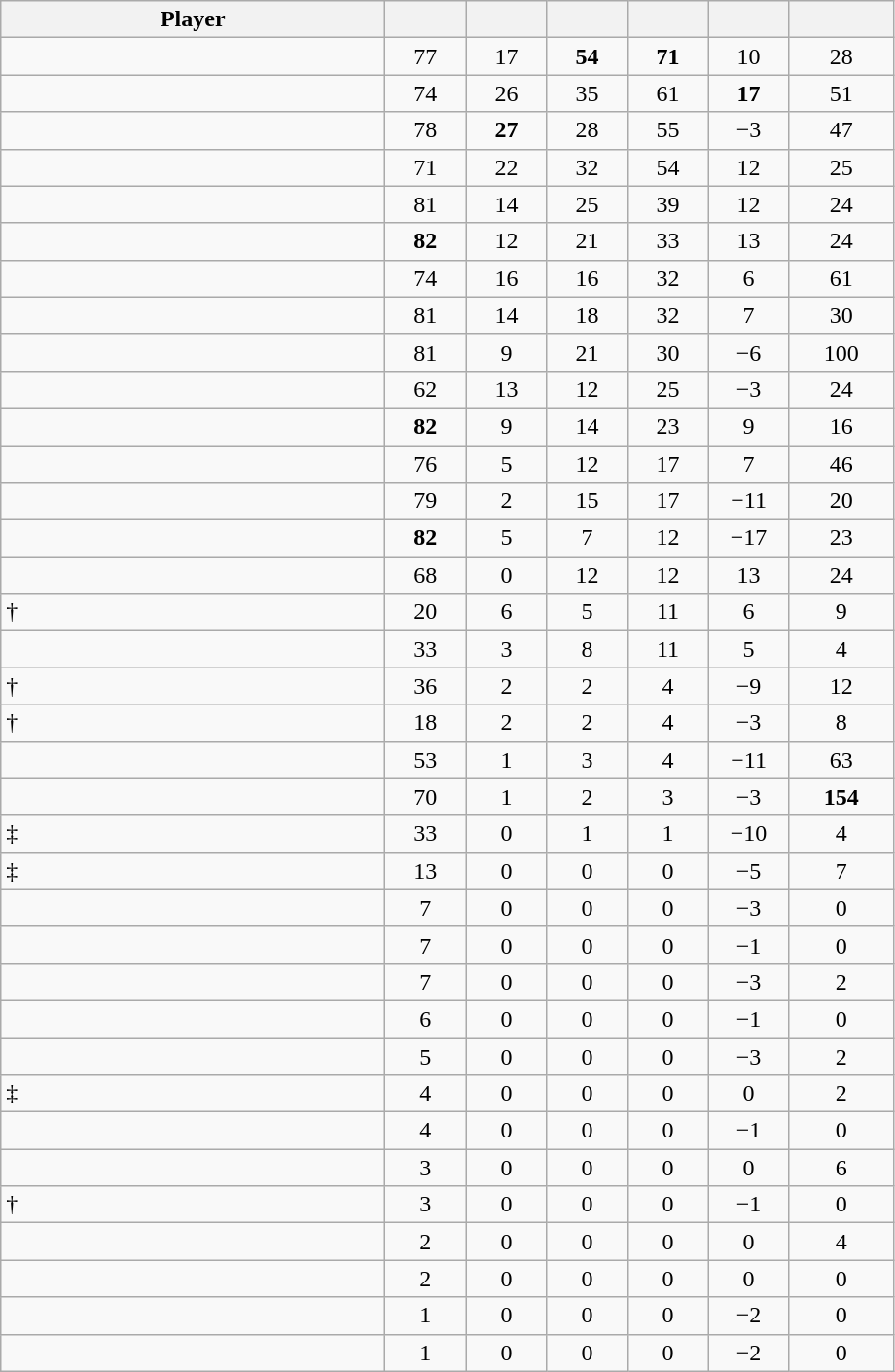<table class="wikitable sortable" style=" text-align:center;">
<tr>
<th style="width:16em">Player</th>
<th style="width:3em"></th>
<th style="width:3em"></th>
<th style="width:3em"></th>
<th style="width:3em"></th>
<th style="width:3em" data-sort-type="number"></th>
<th style="width:4em"></th>
</tr>
<tr>
<td style="text-align:left;"></td>
<td>77</td>
<td>17</td>
<td><strong>54</strong></td>
<td><strong>71</strong></td>
<td>10</td>
<td>28</td>
</tr>
<tr>
<td style="text-align:left;"></td>
<td>74</td>
<td>26</td>
<td>35</td>
<td>61</td>
<td><strong>17</strong></td>
<td>51</td>
</tr>
<tr>
<td style="text-align:left;"></td>
<td>78</td>
<td><strong>27</strong></td>
<td>28</td>
<td>55</td>
<td>−3</td>
<td>47</td>
</tr>
<tr>
<td style="text-align:left;"></td>
<td>71</td>
<td>22</td>
<td>32</td>
<td>54</td>
<td>12</td>
<td>25</td>
</tr>
<tr>
<td style="text-align:left;"></td>
<td>81</td>
<td>14</td>
<td>25</td>
<td>39</td>
<td>12</td>
<td>24</td>
</tr>
<tr>
<td style="text-align:left;"></td>
<td><strong>82</strong></td>
<td>12</td>
<td>21</td>
<td>33</td>
<td>13</td>
<td>24</td>
</tr>
<tr>
<td style="text-align:left;"></td>
<td>74</td>
<td>16</td>
<td>16</td>
<td>32</td>
<td>6</td>
<td>61</td>
</tr>
<tr>
<td style="text-align:left;"></td>
<td>81</td>
<td>14</td>
<td>18</td>
<td>32</td>
<td>7</td>
<td>30</td>
</tr>
<tr>
<td style="text-align:left;"></td>
<td>81</td>
<td>9</td>
<td>21</td>
<td>30</td>
<td>−6</td>
<td>100</td>
</tr>
<tr>
<td style="text-align:left;"></td>
<td>62</td>
<td>13</td>
<td>12</td>
<td>25</td>
<td>−3</td>
<td>24</td>
</tr>
<tr>
<td style="text-align:left;"></td>
<td><strong>82</strong></td>
<td>9</td>
<td>14</td>
<td>23</td>
<td>9</td>
<td>16</td>
</tr>
<tr>
<td style="text-align:left;"></td>
<td>76</td>
<td>5</td>
<td>12</td>
<td>17</td>
<td>7</td>
<td>46</td>
</tr>
<tr>
<td style="text-align:left;"></td>
<td>79</td>
<td>2</td>
<td>15</td>
<td>17</td>
<td>−11</td>
<td>20</td>
</tr>
<tr>
<td style="text-align:left;"></td>
<td><strong>82</strong></td>
<td>5</td>
<td>7</td>
<td>12</td>
<td>−17</td>
<td>23</td>
</tr>
<tr>
<td style="text-align:left;"></td>
<td>68</td>
<td>0</td>
<td>12</td>
<td>12</td>
<td>13</td>
<td>24</td>
</tr>
<tr>
<td style="text-align:left;">†</td>
<td>20</td>
<td>6</td>
<td>5</td>
<td>11</td>
<td>6</td>
<td>9</td>
</tr>
<tr>
<td style="text-align:left;"></td>
<td>33</td>
<td>3</td>
<td>8</td>
<td>11</td>
<td>5</td>
<td>4</td>
</tr>
<tr>
<td style="text-align:left;">†</td>
<td>36</td>
<td>2</td>
<td>2</td>
<td>4</td>
<td>−9</td>
<td>12</td>
</tr>
<tr>
<td style="text-align:left;">†</td>
<td>18</td>
<td>2</td>
<td>2</td>
<td>4</td>
<td>−3</td>
<td>8</td>
</tr>
<tr>
<td style="text-align:left;"></td>
<td>53</td>
<td>1</td>
<td>3</td>
<td>4</td>
<td>−11</td>
<td>63</td>
</tr>
<tr>
<td style="text-align:left;"></td>
<td>70</td>
<td>1</td>
<td>2</td>
<td>3</td>
<td>−3</td>
<td><strong>154</strong></td>
</tr>
<tr>
<td style="text-align:left;">‡</td>
<td>33</td>
<td>0</td>
<td>1</td>
<td>1</td>
<td>−10</td>
<td>4</td>
</tr>
<tr>
<td style="text-align:left;">‡</td>
<td>13</td>
<td>0</td>
<td>0</td>
<td>0</td>
<td>−5</td>
<td>7</td>
</tr>
<tr>
<td style="text-align:left;"></td>
<td>7</td>
<td>0</td>
<td>0</td>
<td>0</td>
<td>−3</td>
<td>0</td>
</tr>
<tr>
<td style="text-align:left;"></td>
<td>7</td>
<td>0</td>
<td>0</td>
<td>0</td>
<td>−1</td>
<td>0</td>
</tr>
<tr>
<td style="text-align:left;"></td>
<td>7</td>
<td>0</td>
<td>0</td>
<td>0</td>
<td>−3</td>
<td>2</td>
</tr>
<tr>
<td style="text-align:left;"></td>
<td>6</td>
<td>0</td>
<td>0</td>
<td>0</td>
<td>−1</td>
<td>0</td>
</tr>
<tr>
<td style="text-align:left;"></td>
<td>5</td>
<td>0</td>
<td>0</td>
<td>0</td>
<td>−3</td>
<td>2</td>
</tr>
<tr>
<td style="text-align:left;">‡</td>
<td>4</td>
<td>0</td>
<td>0</td>
<td>0</td>
<td>0</td>
<td>2</td>
</tr>
<tr>
<td style="text-align:left;"></td>
<td>4</td>
<td>0</td>
<td>0</td>
<td>0</td>
<td>−1</td>
<td>0</td>
</tr>
<tr>
<td style="text-align:left;"></td>
<td>3</td>
<td>0</td>
<td>0</td>
<td>0</td>
<td>0</td>
<td>6</td>
</tr>
<tr>
<td style="text-align:left;">†</td>
<td>3</td>
<td>0</td>
<td>0</td>
<td>0</td>
<td>−1</td>
<td>0</td>
</tr>
<tr>
<td style="text-align:left;"></td>
<td>2</td>
<td>0</td>
<td>0</td>
<td>0</td>
<td>0</td>
<td>4</td>
</tr>
<tr>
<td style="text-align:left;"></td>
<td>2</td>
<td>0</td>
<td>0</td>
<td>0</td>
<td>0</td>
<td>0</td>
</tr>
<tr>
<td style="text-align:left;"></td>
<td>1</td>
<td>0</td>
<td>0</td>
<td>0</td>
<td>−2</td>
<td>0</td>
</tr>
<tr>
<td style="text-align:left;"></td>
<td>1</td>
<td>0</td>
<td>0</td>
<td>0</td>
<td>−2</td>
<td>0</td>
</tr>
</table>
